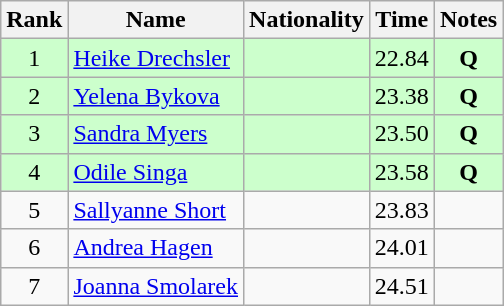<table class="wikitable sortable" style="text-align:center">
<tr>
<th>Rank</th>
<th>Name</th>
<th>Nationality</th>
<th>Time</th>
<th>Notes</th>
</tr>
<tr bgcolor=ccffcc>
<td>1</td>
<td align=left><a href='#'>Heike Drechsler</a></td>
<td align=left></td>
<td>22.84</td>
<td><strong>Q</strong></td>
</tr>
<tr bgcolor=ccffcc>
<td>2</td>
<td align=left><a href='#'>Yelena Bykova</a></td>
<td align=left></td>
<td>23.38</td>
<td><strong>Q</strong></td>
</tr>
<tr bgcolor=ccffcc>
<td>3</td>
<td align=left><a href='#'>Sandra Myers</a></td>
<td align=left></td>
<td>23.50</td>
<td><strong>Q</strong></td>
</tr>
<tr bgcolor=ccffcc>
<td>4</td>
<td align=left><a href='#'>Odile Singa</a></td>
<td align=left></td>
<td>23.58</td>
<td><strong>Q</strong></td>
</tr>
<tr>
<td>5</td>
<td align=left><a href='#'>Sallyanne Short</a></td>
<td align=left></td>
<td>23.83</td>
<td></td>
</tr>
<tr>
<td>6</td>
<td align=left><a href='#'>Andrea Hagen</a></td>
<td align=left></td>
<td>24.01</td>
<td></td>
</tr>
<tr>
<td>7</td>
<td align=left><a href='#'>Joanna Smolarek</a></td>
<td align=left></td>
<td>24.51</td>
<td></td>
</tr>
</table>
